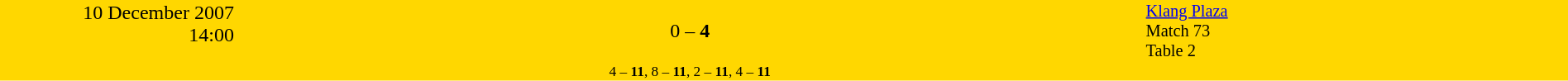<table style="width:100%; background:gold;" cellspacing="0">
<tr>
<td rowspan="2" width="15%" style="text-align:right; vertical-align:top;">10 December 2007<br>14:00<br></td>
<td width="25%" style="text-align:right"></td>
<td width="8%" style="text-align:center">0 – <strong>4</strong></td>
<td width="25%"><strong></strong></td>
<td width="27%" style="font-size:85%; vertical-align:top;"><a href='#'>Klang Plaza</a><br>Match 73<br>Table 2</td>
</tr>
<tr width="58%" style="font-size:85%;vertical-align:top;"|>
<td colspan="3" style="font-size:85%; text-align:center; vertical-align:top;">4 – <strong>11</strong>, 8 – <strong>11</strong>, 2 – <strong>11</strong>, 4 – <strong>11</strong></td>
</tr>
</table>
